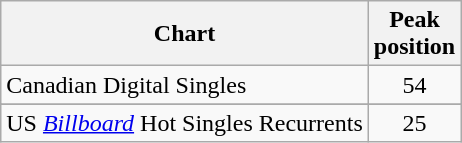<table class="wikitable">
<tr>
<th align="left">Chart</th>
<th align="center">Peak<br>position</th>
</tr>
<tr>
<td align="left">Canadian Digital Singles</td>
<td align="center">54</td>
</tr>
<tr>
</tr>
<tr>
<td align="left">US <em><a href='#'>Billboard</a></em> Hot Singles Recurrents</td>
<td align="center">25</td>
</tr>
</table>
